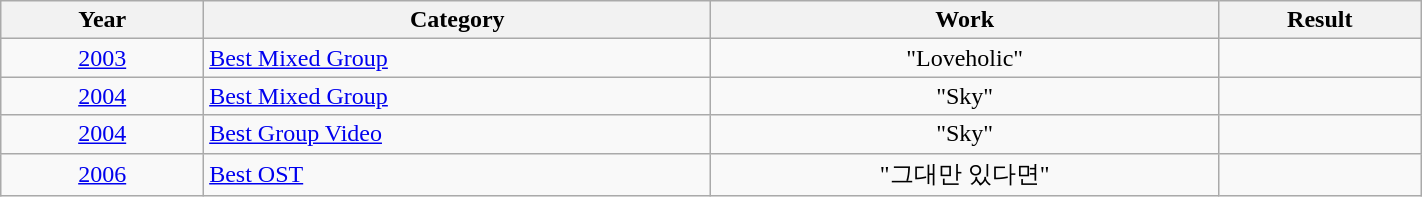<table | width="75%" class="wikitable sortable">
<tr>
<th width="10%">Year</th>
<th width="25%">Category</th>
<th width="25%">Work</th>
<th width="10%">Result</th>
</tr>
<tr>
<td align="center"><a href='#'>2003</a></td>
<td><a href='#'>Best Mixed Group</a></td>
<td align="center">"Loveholic"</td>
<td></td>
</tr>
<tr>
<td align="center"><a href='#'>2004</a></td>
<td><a href='#'>Best Mixed Group</a></td>
<td align="center">"Sky"</td>
<td></td>
</tr>
<tr>
<td align="center"><a href='#'>2004</a></td>
<td><a href='#'>Best Group Video</a></td>
<td align="center">"Sky"</td>
<td></td>
</tr>
<tr>
<td align="center"><a href='#'>2006</a></td>
<td><a href='#'>Best OST</a></td>
<td align="center">"그대만 있다면"</td>
<td></td>
</tr>
</table>
